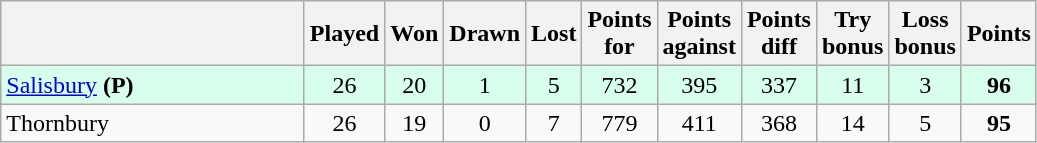<table class="wikitable" style="text-align:center">
<tr>
<th bgcolor="#efefef" width="195"></th>
<th bgcolor="#efefef" width="20">Played</th>
<th bgcolor="#efefef" width="20">Won</th>
<th bgcolor="#efefef" width="20">Drawn</th>
<th bgcolor="#efefef" width="20">Lost</th>
<th bgcolor="#efefef" width="20">Points for</th>
<th bgcolor="#efefef" width="20">Points against</th>
<th bgcolor="#efefef" width="20">Points diff</th>
<th bgcolor="#efefef" width="20">Try bonus</th>
<th bgcolor="#efefef" width="20">Loss bonus</th>
<th bgcolor="#efefef" width="20">Points</th>
</tr>
<tr bgcolor=#d8ffeb align=center>
<td style="text-align:left;"><a href='#'>Salisbury</a> <strong>(P)</strong></td>
<td>26</td>
<td>20</td>
<td>1</td>
<td>5</td>
<td>732</td>
<td>395</td>
<td>337</td>
<td>11</td>
<td>3</td>
<td><strong>96</strong></td>
</tr>
<tr>
<td align=left>Thornbury</td>
<td>26</td>
<td>19</td>
<td>0</td>
<td>7</td>
<td>779</td>
<td>411</td>
<td>368</td>
<td>14</td>
<td>5</td>
<td><strong>95</strong></td>
</tr>
</table>
